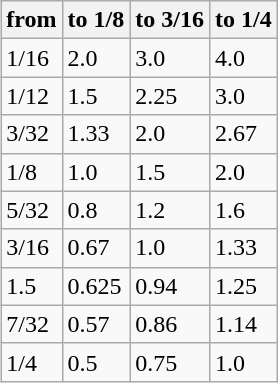<table class="wikitable" style="float:right; margin-left:1em;">
<tr>
<th>from</th>
<th>to 1/8</th>
<th>to 3/16</th>
<th>to 1/4</th>
</tr>
<tr>
<td>1/16</td>
<td>2.0</td>
<td>3.0</td>
<td>4.0</td>
</tr>
<tr>
<td>1/12</td>
<td>1.5</td>
<td>2.25</td>
<td>3.0</td>
</tr>
<tr>
<td>3/32</td>
<td>1.33</td>
<td>2.0</td>
<td>2.67</td>
</tr>
<tr>
<td>1/8</td>
<td>1.0</td>
<td>1.5</td>
<td>2.0</td>
</tr>
<tr>
<td>5/32</td>
<td>0.8</td>
<td>1.2</td>
<td>1.6</td>
</tr>
<tr>
<td>3/16</td>
<td>0.67</td>
<td>1.0</td>
<td>1.33</td>
</tr>
<tr>
<td>1.5</td>
<td>0.625</td>
<td>0.94</td>
<td>1.25</td>
</tr>
<tr>
<td>7/32</td>
<td>0.57</td>
<td>0.86</td>
<td>1.14</td>
</tr>
<tr>
<td>1/4</td>
<td>0.5</td>
<td>0.75</td>
<td>1.0</td>
</tr>
</table>
